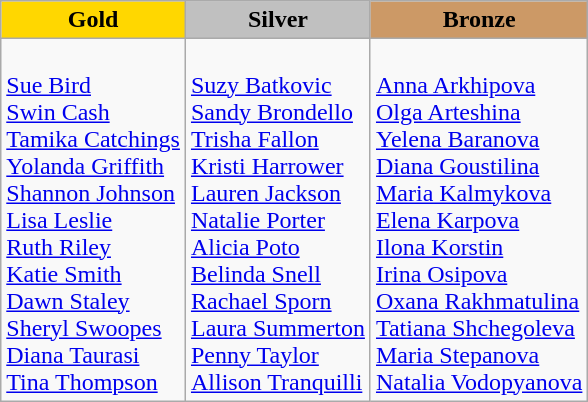<table class="wikitable">
<tr>
<th style="background:gold">Gold</th>
<th style="background:silver">Silver</th>
<th style="background:#CC9966">Bronze</th>
</tr>
<tr>
<td valign=top><br><a href='#'>Sue Bird</a><br><a href='#'>Swin Cash</a><br><a href='#'>Tamika Catchings</a><br><a href='#'>Yolanda Griffith</a><br><a href='#'>Shannon Johnson</a><br><a href='#'>Lisa Leslie</a><br><a href='#'>Ruth Riley</a><br><a href='#'>Katie Smith</a><br><a href='#'>Dawn Staley</a><br><a href='#'>Sheryl Swoopes</a><br><a href='#'>Diana Taurasi</a><br><a href='#'>Tina Thompson</a></td>
<td valign=top><br><a href='#'>Suzy Batkovic</a><br><a href='#'>Sandy Brondello</a><br><a href='#'>Trisha Fallon</a><br><a href='#'>Kristi Harrower</a><br><a href='#'>Lauren Jackson</a><br><a href='#'>Natalie Porter</a><br><a href='#'>Alicia Poto</a><br><a href='#'>Belinda Snell</a><br><a href='#'>Rachael Sporn</a><br><a href='#'>Laura Summerton</a><br><a href='#'>Penny Taylor</a><br><a href='#'>Allison Tranquilli</a></td>
<td valign=top><br><a href='#'>Anna Arkhipova</a><br><a href='#'>Olga Arteshina</a><br><a href='#'>Yelena Baranova</a><br><a href='#'>Diana Goustilina</a><br><a href='#'>Maria Kalmykova</a><br><a href='#'>Elena Karpova</a><br><a href='#'>Ilona Korstin</a><br><a href='#'>Irina Osipova</a><br><a href='#'>Oxana Rakhmatulina</a><br><a href='#'>Tatiana Shchegoleva</a><br><a href='#'>Maria Stepanova</a><br><a href='#'>Natalia Vodopyanova</a></td>
</tr>
</table>
